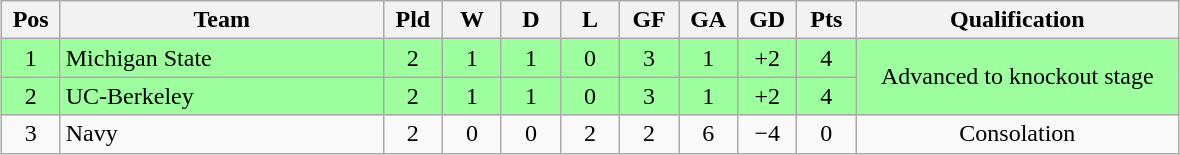<table class="wikitable" style="text-align:center; margin: 1em auto">
<tr>
<th style="width:2em">Pos</th>
<th style="width:13em">Team</th>
<th style="width:2em">Pld</th>
<th style="width:2em">W</th>
<th style="width:2em">D</th>
<th style="width:2em">L</th>
<th style="width:2em">GF</th>
<th style="width:2em">GA</th>
<th style="width:2em">GD</th>
<th style="width:2em">Pts</th>
<th style="width:13em">Qualification</th>
</tr>
<tr bgcolor="#9eff9e">
<td>1</td>
<td style="text-align:left">Michigan State</td>
<td>2</td>
<td>1</td>
<td>1</td>
<td>0</td>
<td>3</td>
<td>1</td>
<td>+2</td>
<td>4</td>
<td rowspan="2">Advanced to knockout stage</td>
</tr>
<tr bgcolor="#9eff9e">
<td>2</td>
<td style="text-align:left">UC-Berkeley</td>
<td>2</td>
<td>1</td>
<td>1</td>
<td>0</td>
<td>3</td>
<td>1</td>
<td>+2</td>
<td>4</td>
</tr>
<tr>
<td>3</td>
<td style="text-align:left">Navy</td>
<td>2</td>
<td>0</td>
<td>0</td>
<td>2</td>
<td>2</td>
<td>6</td>
<td>−4</td>
<td>0</td>
<td>Consolation</td>
</tr>
</table>
